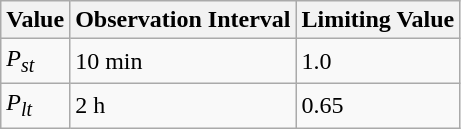<table class="wikitable">
<tr>
<th>Value</th>
<th>Observation Interval</th>
<th>Limiting Value</th>
</tr>
<tr>
<td><em>P<sub>st</sub></em></td>
<td>10 min</td>
<td>1.0</td>
</tr>
<tr 1>
<td><em>P<sub>lt</sub></em></td>
<td>2 h</td>
<td>0.65</td>
</tr>
</table>
